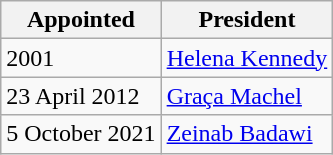<table class="wikitable">
<tr>
<th>Appointed</th>
<th>President</th>
</tr>
<tr>
<td>2001</td>
<td><a href='#'>Helena Kennedy</a></td>
</tr>
<tr>
<td>23 April 2012</td>
<td><a href='#'>Graça Machel</a></td>
</tr>
<tr>
<td>5 October 2021</td>
<td><a href='#'>Zeinab Badawi</a></td>
</tr>
</table>
